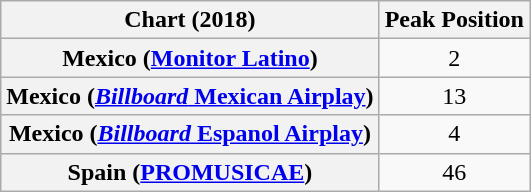<table class="wikitable sortable plainrowheaders" style="text-align:center">
<tr>
<th>Chart (2018)</th>
<th>Peak Position</th>
</tr>
<tr>
<th scope="row">Mexico (<a href='#'>Monitor Latino</a>)</th>
<td align="center">2</td>
</tr>
<tr>
<th scope="row">Mexico (<a href='#'><em>Billboard</em> Mexican Airplay</a>)</th>
<td align="center">13</td>
</tr>
<tr>
<th scope="row">Mexico (<a href='#'><em>Billboard</em> Espanol Airplay</a>)</th>
<td align="center">4</td>
</tr>
<tr>
<th scope="row">Spain (<a href='#'>PROMUSICAE</a>)</th>
<td align="center">46</td>
</tr>
</table>
